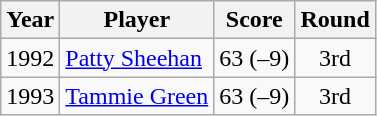<table class="wikitable">
<tr>
<th>Year</th>
<th>Player</th>
<th>Score</th>
<th>Round</th>
</tr>
<tr>
<td>1992</td>
<td><a href='#'>Patty Sheehan</a></td>
<td>63 (–9)</td>
<td align=center>3rd</td>
</tr>
<tr>
<td>1993</td>
<td><a href='#'>Tammie Green</a></td>
<td>63 (–9)</td>
<td align=center>3rd</td>
</tr>
</table>
